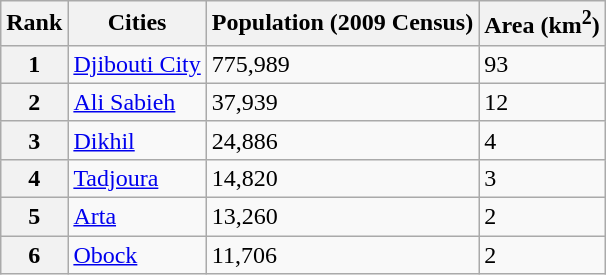<table class="wikitable sortable">
<tr>
<th>Rank</th>
<th>Cities</th>
<th>Population (2009 Census)</th>
<th>Area (km<sup>2</sup>)</th>
</tr>
<tr>
<th>1</th>
<td><a href='#'>Djibouti City</a></td>
<td>775,989</td>
<td>93</td>
</tr>
<tr>
<th>2</th>
<td><a href='#'>Ali Sabieh</a></td>
<td>37,939</td>
<td>12</td>
</tr>
<tr>
<th>3</th>
<td><a href='#'>Dikhil</a></td>
<td>24,886</td>
<td>4</td>
</tr>
<tr>
<th>4</th>
<td><a href='#'>Tadjoura</a></td>
<td>14,820</td>
<td>3</td>
</tr>
<tr>
<th>5</th>
<td><a href='#'>Arta</a></td>
<td>13,260</td>
<td>2</td>
</tr>
<tr>
<th>6</th>
<td><a href='#'>Obock</a></td>
<td>11,706</td>
<td>2</td>
</tr>
</table>
